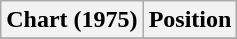<table class="wikitable plainrowheaders sortable" style="text-align:left;">
<tr>
<th scope="col">Chart (1975)</th>
<th scope="col">Position</th>
</tr>
<tr>
</tr>
</table>
